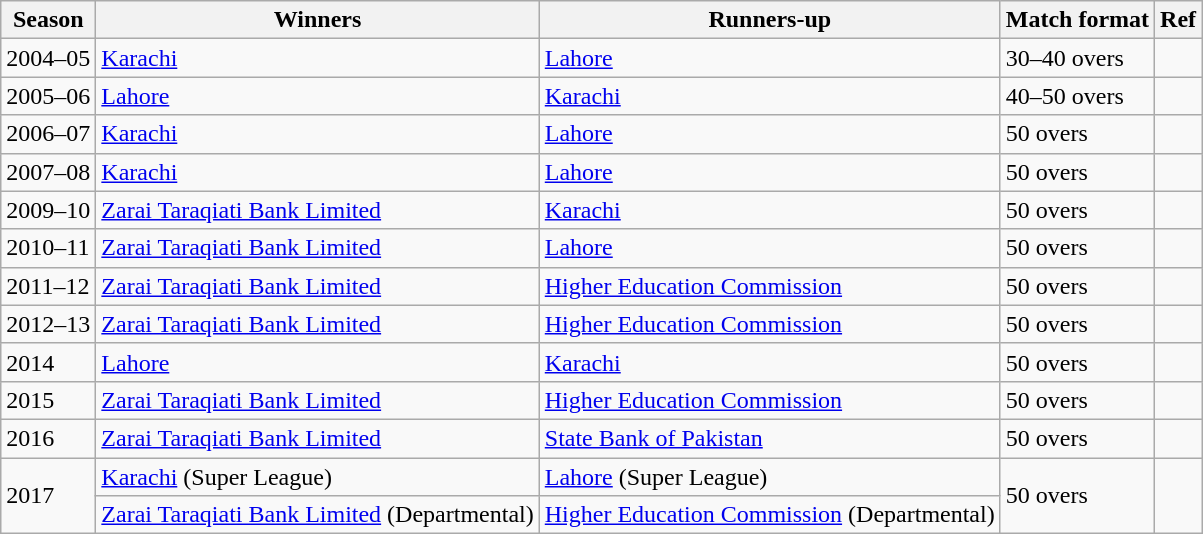<table class="wikitable">
<tr>
<th>Season</th>
<th>Winners</th>
<th>Runners-up</th>
<th>Match format</th>
<th>Ref</th>
</tr>
<tr>
<td>2004–05</td>
<td><a href='#'>Karachi</a></td>
<td><a href='#'>Lahore</a></td>
<td>30–40 overs</td>
<td></td>
</tr>
<tr>
<td>2005–06</td>
<td><a href='#'>Lahore</a></td>
<td><a href='#'>Karachi</a></td>
<td>40–50 overs</td>
<td></td>
</tr>
<tr>
<td>2006–07</td>
<td><a href='#'>Karachi</a></td>
<td><a href='#'>Lahore</a></td>
<td>50 overs</td>
<td></td>
</tr>
<tr>
<td>2007–08</td>
<td><a href='#'>Karachi</a></td>
<td><a href='#'>Lahore</a></td>
<td>50 overs</td>
<td></td>
</tr>
<tr>
<td>2009–10</td>
<td><a href='#'>Zarai Taraqiati Bank Limited</a></td>
<td><a href='#'>Karachi</a></td>
<td>50 overs</td>
<td></td>
</tr>
<tr>
<td>2010–11</td>
<td><a href='#'>Zarai Taraqiati Bank Limited</a></td>
<td><a href='#'>Lahore</a></td>
<td>50 overs</td>
<td></td>
</tr>
<tr>
<td>2011–12</td>
<td><a href='#'>Zarai Taraqiati Bank Limited</a></td>
<td><a href='#'>Higher Education Commission</a></td>
<td>50 overs</td>
<td></td>
</tr>
<tr>
<td>2012–13</td>
<td><a href='#'>Zarai Taraqiati Bank Limited</a></td>
<td><a href='#'>Higher Education Commission</a></td>
<td>50 overs</td>
<td></td>
</tr>
<tr>
<td>2014</td>
<td><a href='#'>Lahore</a></td>
<td><a href='#'>Karachi</a></td>
<td>50 overs</td>
<td></td>
</tr>
<tr>
<td>2015</td>
<td><a href='#'>Zarai Taraqiati Bank Limited</a></td>
<td><a href='#'>Higher Education Commission</a></td>
<td>50 overs</td>
<td></td>
</tr>
<tr>
<td>2016</td>
<td><a href='#'>Zarai Taraqiati Bank Limited</a></td>
<td><a href='#'>State Bank of Pakistan</a></td>
<td>50 overs</td>
<td></td>
</tr>
<tr>
<td rowspan=2>2017</td>
<td><a href='#'>Karachi</a> (Super League)</td>
<td><a href='#'>Lahore</a> (Super League)</td>
<td rowspan=2>50 overs</td>
<td rowspan=2></td>
</tr>
<tr>
<td><a href='#'>Zarai Taraqiati Bank Limited</a> (Departmental)</td>
<td><a href='#'>Higher Education Commission</a> (Departmental)</td>
</tr>
</table>
